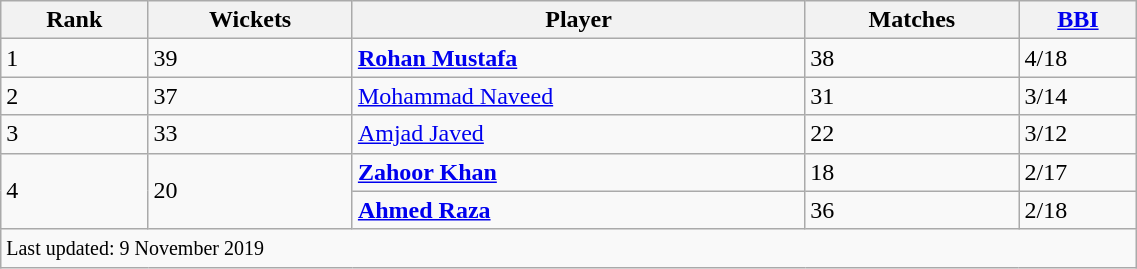<table class="wikitable" style="width:60%;">
<tr>
<th>Rank</th>
<th>Wickets</th>
<th>Player</th>
<th>Matches</th>
<th><a href='#'>BBI</a></th>
</tr>
<tr>
<td>1</td>
<td>39</td>
<td><strong><a href='#'>Rohan Mustafa</a></strong></td>
<td>38</td>
<td>4/18</td>
</tr>
<tr>
<td>2</td>
<td>37</td>
<td><a href='#'>Mohammad Naveed</a></td>
<td>31</td>
<td>3/14</td>
</tr>
<tr>
<td>3</td>
<td>33</td>
<td><a href='#'>Amjad Javed</a></td>
<td>22</td>
<td>3/12</td>
</tr>
<tr>
<td rowspan=2>4</td>
<td rowspan=2>20</td>
<td><strong><a href='#'>Zahoor Khan</a></strong></td>
<td>18</td>
<td>2/17</td>
</tr>
<tr>
<td><strong><a href='#'>Ahmed Raza</a></strong></td>
<td>36</td>
<td>2/18</td>
</tr>
<tr>
<td colspan=5><small>Last updated: 9 November 2019</small></td>
</tr>
</table>
